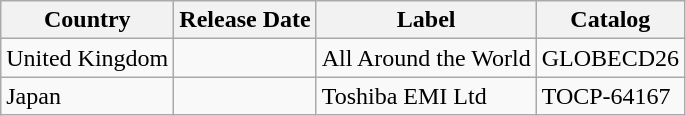<table class="wikitable" border="1">
<tr>
<th>Country</th>
<th>Release Date</th>
<th>Label</th>
<th>Catalog</th>
</tr>
<tr>
<td>United Kingdom</td>
<td></td>
<td>All Around the World</td>
<td>GLOBECD26</td>
</tr>
<tr>
<td>Japan</td>
<td></td>
<td>Toshiba EMI Ltd</td>
<td>TOCP-64167</td>
</tr>
</table>
